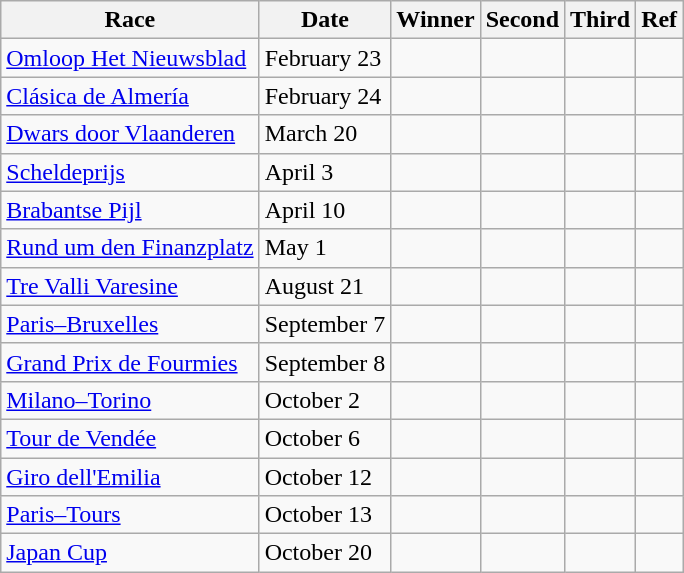<table class="wikitable">
<tr>
<th>Race</th>
<th>Date</th>
<th>Winner</th>
<th>Second</th>
<th>Third</th>
<th>Ref</th>
</tr>
<tr>
<td> <a href='#'>Omloop Het Nieuwsblad</a></td>
<td>February 23</td>
<td></td>
<td></td>
<td></td>
<td style="text-align:center;"></td>
</tr>
<tr>
<td> <a href='#'>Clásica de Almería</a></td>
<td>February 24</td>
<td></td>
<td></td>
<td></td>
<td style="text-align:center;"></td>
</tr>
<tr>
<td> <a href='#'>Dwars door Vlaanderen</a></td>
<td>March 20</td>
<td></td>
<td></td>
<td></td>
<td style="text-align:center;"></td>
</tr>
<tr>
<td> <a href='#'>Scheldeprijs</a></td>
<td>April 3</td>
<td></td>
<td></td>
<td></td>
<td style="text-align:center;"></td>
</tr>
<tr>
<td> <a href='#'>Brabantse Pijl</a></td>
<td>April 10</td>
<td></td>
<td></td>
<td></td>
<td style="text-align:center;"></td>
</tr>
<tr>
<td> <a href='#'>Rund um den Finanzplatz</a></td>
<td>May 1</td>
<td></td>
<td></td>
<td></td>
<td></td>
</tr>
<tr>
<td> <a href='#'>Tre Valli Varesine</a></td>
<td>August 21</td>
<td></td>
<td></td>
<td></td>
<td style="text-align:center;"></td>
</tr>
<tr>
<td> <a href='#'>Paris–Bruxelles</a></td>
<td>September 7</td>
<td></td>
<td></td>
<td></td>
<td></td>
</tr>
<tr>
<td> <a href='#'>Grand Prix de Fourmies</a></td>
<td>September 8</td>
<td></td>
<td></td>
<td></td>
<td style="text-align:center;"></td>
</tr>
<tr>
<td> <a href='#'>Milano–Torino</a></td>
<td>October 2</td>
<td></td>
<td></td>
<td></td>
<td style="text-align:center;"></td>
</tr>
<tr>
<td> <a href='#'>Tour de Vendée</a></td>
<td>October 6</td>
<td></td>
<td></td>
<td></td>
<td style="text-align:center;"></td>
</tr>
<tr>
<td> <a href='#'>Giro dell'Emilia</a></td>
<td>October 12</td>
<td></td>
<td></td>
<td></td>
<td></td>
</tr>
<tr>
<td> <a href='#'>Paris–Tours</a></td>
<td>October 13</td>
<td></td>
<td></td>
<td></td>
<td></td>
</tr>
<tr>
<td> <a href='#'>Japan Cup</a></td>
<td>October 20</td>
<td></td>
<td></td>
<td></td>
<td></td>
</tr>
</table>
